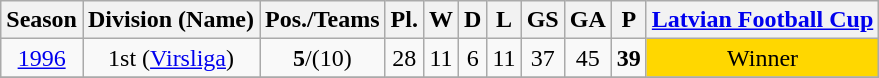<table class="wikitable">
<tr>
<th>Season</th>
<th>Division (Name)</th>
<th>Pos./Teams</th>
<th>Pl.</th>
<th>W</th>
<th>D</th>
<th>L</th>
<th>GS</th>
<th>GA</th>
<th>P</th>
<th><a href='#'>Latvian Football Cup</a></th>
</tr>
<tr>
<td align=center><a href='#'>1996</a></td>
<td align=center>1st (<a href='#'>Virsliga</a>)</td>
<td align=center><strong>5</strong>/(10)</td>
<td align=center>28</td>
<td align=center>11</td>
<td align=center>6</td>
<td align=center>11</td>
<td align=center>37</td>
<td align=center>45</td>
<td align=center><strong>39</strong></td>
<td align=center bgcolor=gold>Winner</td>
</tr>
<tr>
</tr>
</table>
